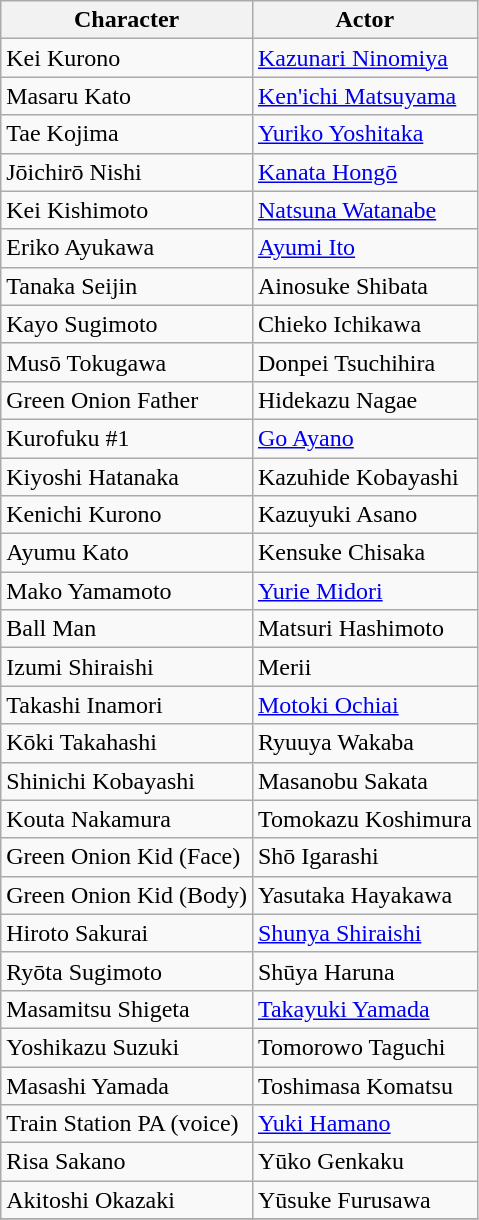<table class="wikitable">
<tr>
<th>Character</th>
<th>Actor</th>
</tr>
<tr>
<td>Kei Kurono</td>
<td><a href='#'>Kazunari Ninomiya</a></td>
</tr>
<tr>
<td>Masaru Kato</td>
<td><a href='#'>Ken'ichi Matsuyama</a></td>
</tr>
<tr>
<td>Tae Kojima</td>
<td><a href='#'>Yuriko Yoshitaka</a></td>
</tr>
<tr>
<td>Jōichirō Nishi</td>
<td><a href='#'>Kanata Hongō</a></td>
</tr>
<tr>
<td>Kei Kishimoto</td>
<td><a href='#'>Natsuna Watanabe</a></td>
</tr>
<tr>
<td>Eriko Ayukawa</td>
<td><a href='#'>Ayumi Ito</a></td>
</tr>
<tr>
<td>Tanaka Seijin</td>
<td>Ainosuke Shibata</td>
</tr>
<tr>
<td>Kayo Sugimoto</td>
<td>Chieko Ichikawa</td>
</tr>
<tr>
<td>Musō Tokugawa</td>
<td>Donpei Tsuchihira</td>
</tr>
<tr>
<td>Green Onion Father</td>
<td>Hidekazu Nagae</td>
</tr>
<tr>
<td>Kurofuku #1</td>
<td><a href='#'>Go Ayano</a></td>
</tr>
<tr>
<td>Kiyoshi Hatanaka</td>
<td>Kazuhide Kobayashi</td>
</tr>
<tr>
<td>Kenichi Kurono</td>
<td>Kazuyuki Asano</td>
</tr>
<tr>
<td>Ayumu Kato</td>
<td>Kensuke Chisaka</td>
</tr>
<tr>
<td>Mako Yamamoto</td>
<td><a href='#'>Yurie Midori</a></td>
</tr>
<tr>
<td>Ball Man</td>
<td>Matsuri Hashimoto</td>
</tr>
<tr>
<td>Izumi Shiraishi</td>
<td>Merii</td>
</tr>
<tr>
<td>Takashi Inamori</td>
<td><a href='#'>Motoki Ochiai</a></td>
</tr>
<tr>
<td>Kōki Takahashi</td>
<td>Ryuuya Wakaba</td>
</tr>
<tr>
<td>Shinichi Kobayashi</td>
<td>Masanobu Sakata</td>
</tr>
<tr>
<td>Kouta Nakamura</td>
<td>Tomokazu Koshimura</td>
</tr>
<tr>
<td>Green Onion Kid (Face)</td>
<td>Shō Igarashi</td>
</tr>
<tr>
<td>Green Onion Kid (Body)</td>
<td>Yasutaka Hayakawa</td>
</tr>
<tr>
<td>Hiroto Sakurai</td>
<td><a href='#'>Shunya Shiraishi</a></td>
</tr>
<tr>
<td>Ryōta Sugimoto</td>
<td>Shūya Haruna</td>
</tr>
<tr>
<td>Masamitsu Shigeta</td>
<td><a href='#'>Takayuki Yamada</a></td>
</tr>
<tr>
<td>Yoshikazu Suzuki</td>
<td>Tomorowo Taguchi</td>
</tr>
<tr>
<td>Masashi Yamada</td>
<td>Toshimasa Komatsu</td>
</tr>
<tr>
<td>Train Station PA (voice)</td>
<td><a href='#'>Yuki Hamano</a></td>
</tr>
<tr>
<td>Risa Sakano</td>
<td>Yūko Genkaku</td>
</tr>
<tr>
<td>Akitoshi Okazaki</td>
<td>Yūsuke Furusawa</td>
</tr>
<tr>
</tr>
</table>
